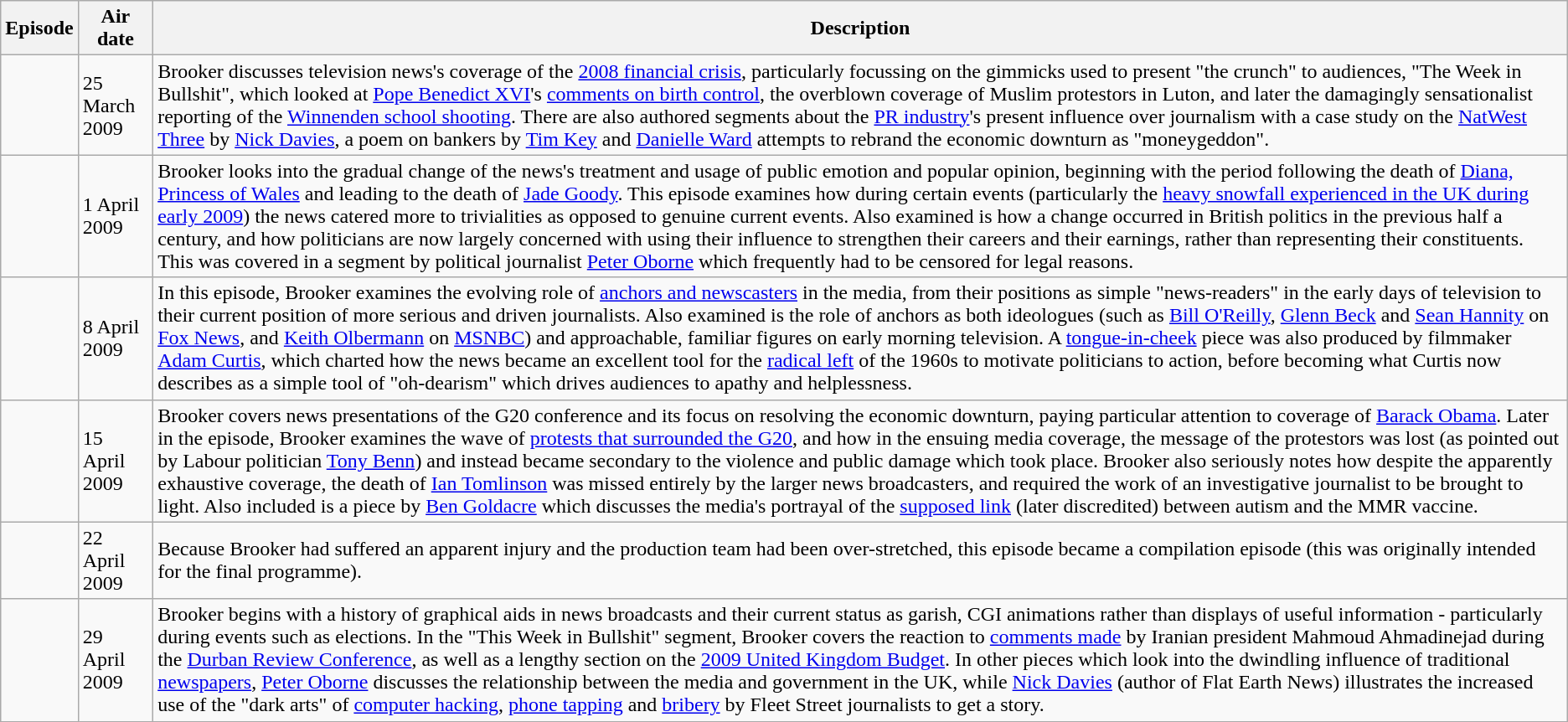<table class="wikitable">
<tr>
<th>Episode</th>
<th>Air date</th>
<th>Description</th>
</tr>
<tr>
<td align="left"></td>
<td align="left">25 March 2009</td>
<td align="left">Brooker discusses television news's coverage of the <a href='#'>2008 financial crisis</a>, particularly focussing on the gimmicks used to present "the crunch" to audiences, "The Week in Bullshit", which looked at <a href='#'>Pope Benedict XVI</a>'s <a href='#'>comments on birth control</a>, the overblown coverage of Muslim protestors in Luton, and later the damagingly sensationalist reporting of the <a href='#'>Winnenden school shooting</a>. There are also authored segments about the <a href='#'>PR industry</a>'s present influence over journalism with a case study on the <a href='#'>NatWest Three</a> by <a href='#'>Nick Davies</a>, a poem on bankers by <a href='#'>Tim Key</a> and <a href='#'>Danielle Ward</a> attempts to rebrand the economic downturn as "moneygeddon".</td>
</tr>
<tr>
<td align="left"></td>
<td align="left">1 April 2009</td>
<td align="left">Brooker looks into the gradual change of the news's treatment and usage of public emotion and popular opinion, beginning with the period following the death of <a href='#'>Diana, Princess of Wales</a> and leading to the death of <a href='#'>Jade Goody</a>. This episode examines how during certain events (particularly the <a href='#'>heavy snowfall experienced in the UK during early 2009</a>) the news catered more to trivialities as opposed to genuine current events. Also examined is how a change occurred in British politics in the previous half a century, and how politicians are now largely concerned with using their influence to strengthen their careers and their earnings, rather than representing their constituents. This was covered in a segment by political journalist <a href='#'>Peter Oborne</a> which frequently had to be censored for legal reasons.</td>
</tr>
<tr>
<td align="left"></td>
<td align="left">8 April 2009</td>
<td align="left">In this episode, Brooker examines the evolving role of <a href='#'>anchors and newscasters</a> in the media, from their positions as simple "news-readers" in the early days of television to their current position of more serious and driven journalists. Also examined is the role of anchors as both ideologues (such as <a href='#'>Bill O'Reilly</a>, <a href='#'>Glenn Beck</a> and <a href='#'>Sean Hannity</a> on <a href='#'>Fox News</a>, and <a href='#'>Keith Olbermann</a> on <a href='#'>MSNBC</a>) and approachable, familiar figures on early morning television. A <a href='#'>tongue-in-cheek</a> piece was also produced by filmmaker <a href='#'>Adam Curtis</a>, which charted how the news became an excellent tool for the <a href='#'>radical left</a> of the 1960s to motivate politicians to action, before becoming what Curtis now describes as a simple tool of "oh-dearism" which drives audiences to apathy and helplessness.</td>
</tr>
<tr>
<td align="left"></td>
<td align="left">15 April 2009</td>
<td align="left">Brooker covers news presentations of the G20 conference and its focus on resolving the economic downturn, paying particular attention to coverage of <a href='#'>Barack Obama</a>. Later in the episode, Brooker examines the wave of <a href='#'>protests that surrounded the G20</a>, and how in the ensuing media coverage, the message of the protestors was lost (as pointed out by Labour politician <a href='#'>Tony Benn</a>) and instead became secondary to the violence and public damage which took place. Brooker also seriously notes how despite the apparently exhaustive coverage, the death of <a href='#'>Ian Tomlinson</a> was missed entirely by the larger news broadcasters, and required the work of an investigative journalist to be brought to light. Also included is a piece by <a href='#'>Ben Goldacre</a> which discusses the media's portrayal of the <a href='#'>supposed link</a> (later discredited) between autism and the MMR vaccine.</td>
</tr>
<tr>
<td align="left"></td>
<td align="left">22 April 2009</td>
<td align="left">Because Brooker had suffered an apparent injury and the production team had been over-stretched, this episode became a compilation episode (this was originally intended for the final programme).</td>
</tr>
<tr>
<td align="left"></td>
<td align="left">29 April 2009</td>
<td align="left">Brooker begins with a history of graphical aids in news broadcasts and their current status as garish, CGI animations rather than displays of useful information - particularly during events such as elections. In the "This Week in Bullshit" segment, Brooker covers the reaction to <a href='#'>comments made</a> by Iranian president Mahmoud Ahmadinejad during the <a href='#'>Durban Review Conference</a>, as well as a lengthy section on the <a href='#'>2009 United Kingdom Budget</a>. In other pieces which look into the dwindling influence of traditional <a href='#'>newspapers</a>, <a href='#'>Peter Oborne</a> discusses the relationship between the media and government in the UK, while <a href='#'>Nick Davies</a> (author of Flat Earth News) illustrates the increased use of the "dark arts" of <a href='#'>computer hacking</a>, <a href='#'>phone tapping</a> and <a href='#'>bribery</a> by Fleet Street journalists to get a story.</td>
</tr>
</table>
